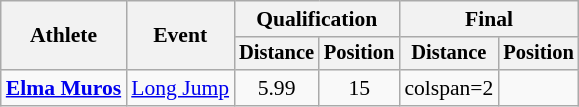<table class=wikitable style=font-size:90%>
<tr>
<th rowspan=2>Athlete</th>
<th rowspan=2>Event</th>
<th colspan=2>Qualification</th>
<th colspan=2>Final</th>
</tr>
<tr style=font-size:95%>
<th>Distance</th>
<th>Position</th>
<th>Distance</th>
<th>Position</th>
</tr>
<tr align=center>
<td align=left><strong><a href='#'>Elma Muros</a></strong></td>
<td align=left><a href='#'>Long Jump</a></td>
<td>5.99</td>
<td>15</td>
<td>colspan=2 </td>
</tr>
</table>
